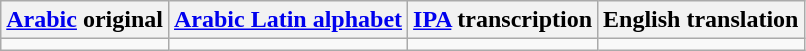<table class="wikitable">
<tr>
<th><a href='#'>Arabic</a> original</th>
<th><a href='#'>Arabic Latin alphabet</a></th>
<th><a href='#'>IPA</a> transcription</th>
<th>English translation</th>
</tr>
<tr style="vertical-align:top; white-space:nowrap;">
<td></td>
<td></td>
<td></td>
<td></td>
</tr>
</table>
